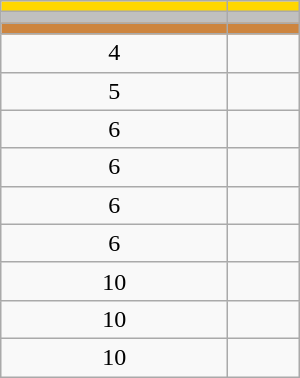<table class="wikitable" style="width:200px;">
<tr style="background:gold;">
<td align=center></td>
<td></td>
</tr>
<tr style="background:silver;">
<td align=center></td>
<td></td>
</tr>
<tr style="background:peru;">
<td align=center></td>
<td></td>
</tr>
<tr>
<td align=center>4</td>
<td></td>
</tr>
<tr>
<td align=center>5</td>
<td></td>
</tr>
<tr>
<td align=center>6</td>
<td></td>
</tr>
<tr>
<td align=center>6</td>
<td></td>
</tr>
<tr>
<td align=center>6</td>
<td></td>
</tr>
<tr>
<td align=center>6</td>
<td></td>
</tr>
<tr>
<td align=center>10</td>
<td></td>
</tr>
<tr>
<td align=center>10</td>
<td></td>
</tr>
<tr>
<td align=center>10</td>
<td></td>
</tr>
</table>
